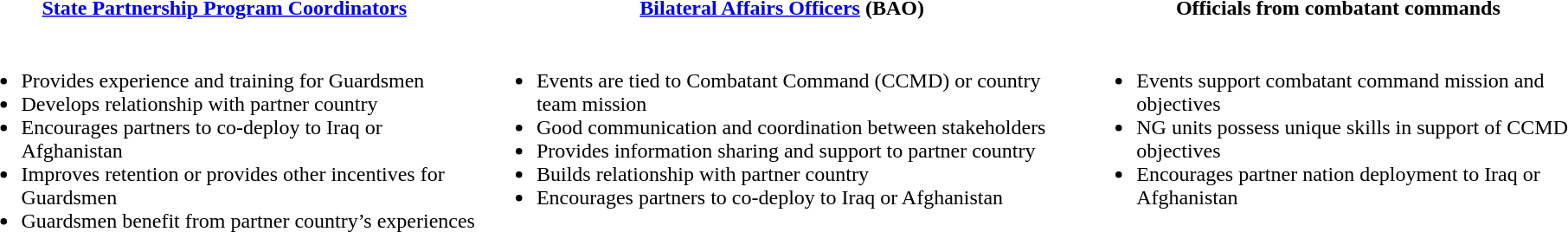<table>
<tr>
<th><a href='#'>State Partnership Program Coordinators</a></th>
<th><a href='#'>Bilateral Affairs Officers</a> (BAO)</th>
<th>Officials from combatant commands</th>
<th></th>
<th></th>
</tr>
<tr valign="top">
<td><br><ul><li>Provides experience and training for Guardsmen</li><li>Develops relationship with partner country</li><li>Encourages partners to co-deploy to Iraq or Afghanistan</li><li>Improves retention or provides other incentives for Guardsmen</li><li>Guardsmen benefit from partner country’s experiences</li></ul></td>
<td><br><ul><li>Events are tied to Combatant Command (CCMD) or country team mission</li><li>Good communication and coordination between stakeholders</li><li>Provides information sharing and support to partner country</li><li>Builds relationship with partner country</li><li>Encourages partners to co-deploy to Iraq or Afghanistan</li></ul></td>
<td><br><ul><li>Events support combatant command mission and objectives</li><li>NG units possess unique skills in support of CCMD objectives</li><li>Encourages partner nation deployment to Iraq or Afghanistan</li></ul></td>
</tr>
</table>
